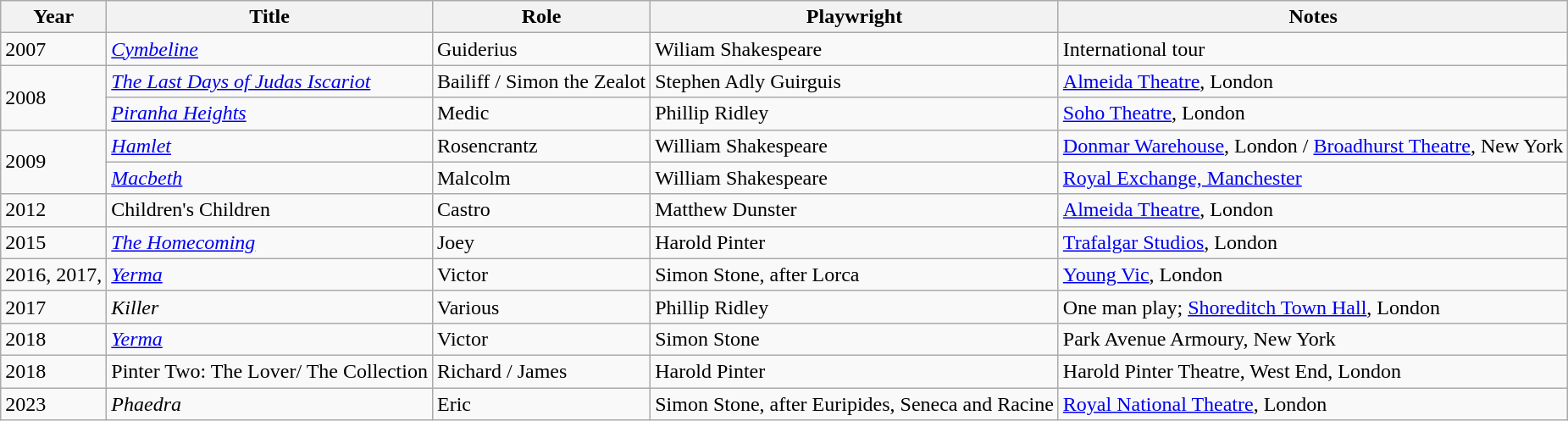<table class="wikitable sortable">
<tr>
<th>Year</th>
<th>Title</th>
<th>Role</th>
<th>Playwright</th>
<th class="unsortable">Notes</th>
</tr>
<tr>
<td>2007</td>
<td><em><a href='#'>Cymbeline</a></em></td>
<td>Guiderius</td>
<td>Wiliam Shakespeare</td>
<td>International tour</td>
</tr>
<tr>
<td rowspan="2">2008</td>
<td><em><a href='#'>The Last Days of Judas Iscariot</a></em></td>
<td>Bailiff / Simon the Zealot</td>
<td>Stephen Adly Guirguis</td>
<td><a href='#'>Almeida Theatre</a>, London</td>
</tr>
<tr>
<td><em><a href='#'>Piranha Heights</a></em></td>
<td>Medic</td>
<td>Phillip Ridley</td>
<td><a href='#'>Soho Theatre</a>, London</td>
</tr>
<tr>
<td rowspan="2">2009</td>
<td><em><a href='#'>Hamlet</a></em></td>
<td>Rosencrantz</td>
<td>William Shakespeare</td>
<td><a href='#'>Donmar Warehouse</a>, London / <a href='#'>Broadhurst Theatre</a>, New York</td>
</tr>
<tr>
<td><em><a href='#'>Macbeth</a></em></td>
<td>Malcolm</td>
<td>William Shakespeare</td>
<td><a href='#'>Royal Exchange, Manchester</a></td>
</tr>
<tr>
<td>2012</td>
<td>Children's Children</td>
<td>Castro</td>
<td>Matthew Dunster</td>
<td><a href='#'>Almeida Theatre</a>, London</td>
</tr>
<tr>
<td>2015</td>
<td><em><a href='#'>The Homecoming</a></em></td>
<td>Joey</td>
<td>Harold Pinter</td>
<td><a href='#'>Trafalgar Studios</a>, London</td>
</tr>
<tr>
<td>2016, 2017,</td>
<td><em><a href='#'>Yerma</a></em></td>
<td>Victor</td>
<td>Simon Stone, after Lorca</td>
<td><a href='#'>Young Vic</a>, London</td>
</tr>
<tr>
<td>2017</td>
<td><em>Killer</em></td>
<td>Various</td>
<td>Phillip Ridley</td>
<td>One man play; <a href='#'>Shoreditch Town Hall</a>, London</td>
</tr>
<tr>
<td>2018</td>
<td><em><a href='#'>Yerma</a></em></td>
<td>Victor</td>
<td>Simon Stone</td>
<td>Park Avenue Armoury, New York</td>
</tr>
<tr>
<td>2018</td>
<td>Pinter Two: The Lover/ The Collection</td>
<td>Richard / James</td>
<td>Harold Pinter</td>
<td>Harold Pinter Theatre, West End, London</td>
</tr>
<tr>
<td>2023</td>
<td><em>Phaedra</em></td>
<td>Eric</td>
<td>Simon Stone, after Euripides, Seneca and Racine</td>
<td><a href='#'>Royal National Theatre</a>, London</td>
</tr>
</table>
